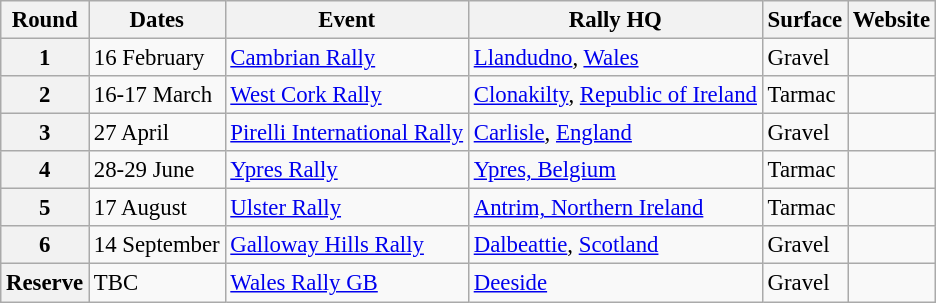<table class="wikitable" style="font-size: 95%;">
<tr>
<th>Round</th>
<th>Dates</th>
<th>Event</th>
<th>Rally HQ</th>
<th>Surface</th>
<th>Website</th>
</tr>
<tr>
<th>1</th>
<td>16 February</td>
<td><a href='#'>Cambrian Rally</a></td>
<td><a href='#'>Llandudno</a>, <a href='#'>Wales</a></td>
<td>Gravel</td>
<td></td>
</tr>
<tr>
<th>2</th>
<td>16-17 March</td>
<td><a href='#'>West Cork Rally</a></td>
<td><a href='#'>Clonakilty</a>, <a href='#'>Republic of Ireland</a></td>
<td>Tarmac</td>
<td></td>
</tr>
<tr>
<th>3</th>
<td>27 April</td>
<td><a href='#'>Pirelli International Rally</a></td>
<td><a href='#'>Carlisle</a>, <a href='#'>England</a></td>
<td>Gravel</td>
<td> </td>
</tr>
<tr>
<th>4</th>
<td>28-29 June</td>
<td><a href='#'>Ypres Rally</a></td>
<td><a href='#'>Ypres, Belgium</a></td>
<td>Tarmac</td>
<td></td>
</tr>
<tr>
<th>5</th>
<td>17 August</td>
<td><a href='#'>Ulster Rally</a></td>
<td><a href='#'>Antrim, Northern Ireland</a></td>
<td>Tarmac</td>
<td></td>
</tr>
<tr>
<th>6</th>
<td>14 September</td>
<td><a href='#'>Galloway Hills Rally</a></td>
<td><a href='#'>Dalbeattie</a>, <a href='#'>Scotland</a></td>
<td>Gravel</td>
<td></td>
</tr>
<tr>
<th>Reserve</th>
<td>TBC</td>
<td><a href='#'>Wales Rally GB</a></td>
<td><a href='#'>Deeside</a></td>
<td>Gravel</td>
<td></td>
</tr>
</table>
